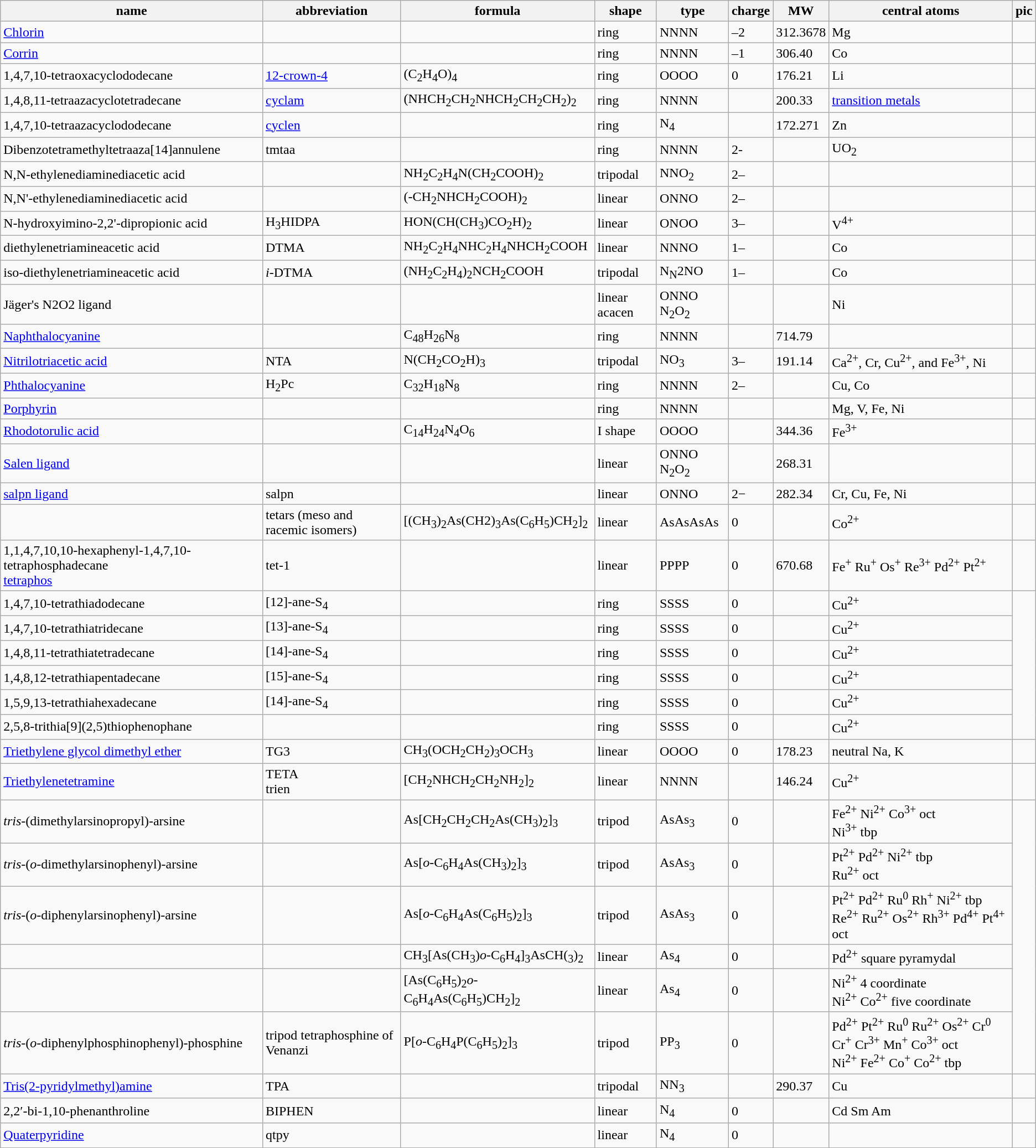<table class="wikitable skin-invert-image">
<tr>
<th>name</th>
<th>abbreviation</th>
<th>formula</th>
<th>shape</th>
<th>type</th>
<th>charge</th>
<th>MW</th>
<th>central atoms</th>
<th>pic</th>
</tr>
<tr>
<td><a href='#'>Chlorin</a></td>
<td></td>
<td></td>
<td>ring</td>
<td>NNNN</td>
<td>–2</td>
<td>312.3678</td>
<td>Mg</td>
<td></td>
</tr>
<tr>
<td><a href='#'>Corrin</a></td>
<td></td>
<td></td>
<td>ring</td>
<td>NNNN</td>
<td>–1</td>
<td>306.40</td>
<td>Co</td>
<td></td>
</tr>
<tr>
<td>1,4,7,10-tetraoxacyclododecane</td>
<td><a href='#'>12-crown-4</a></td>
<td>(C<sub>2</sub>H<sub>4</sub>O)<sub>4</sub></td>
<td>ring</td>
<td>OOOO</td>
<td>0</td>
<td>176.21</td>
<td>Li</td>
<td></td>
</tr>
<tr>
<td>1,4,8,11-tetraazacyclotetradecane</td>
<td><a href='#'>cyclam</a></td>
<td>(NHCH<sub>2</sub>CH<sub>2</sub>NHCH<sub>2</sub>CH<sub>2</sub>CH<sub>2</sub>)<sub>2</sub></td>
<td>ring</td>
<td>NNNN</td>
<td></td>
<td>200.33</td>
<td><a href='#'>transition metals</a></td>
<td></td>
</tr>
<tr>
<td>1,4,7,10-tetraazacyclododecane</td>
<td><a href='#'>cyclen</a></td>
<td></td>
<td>ring</td>
<td>N<sub>4</sub></td>
<td></td>
<td>172.271</td>
<td>Zn</td>
<td></td>
</tr>
<tr>
<td>Dibenzotetramethyltetraaza[14]annulene</td>
<td>tmtaa</td>
<td></td>
<td>ring</td>
<td>NNNN</td>
<td>2-</td>
<td></td>
<td>UO<sub>2</sub></td>
<td></td>
</tr>
<tr>
<td>N,N-ethylenediaminediacetic acid</td>
<td></td>
<td>NH<sub>2</sub>C<sub>2</sub>H<sub>4</sub>N(CH<sub>2</sub>COOH)<sub>2</sub></td>
<td>tripodal</td>
<td>NNO<sub>2</sub></td>
<td>2–</td>
<td></td>
<td></td>
<td></td>
</tr>
<tr>
<td>N,N'-ethylenediaminediacetic acid</td>
<td></td>
<td>(-CH<sub>2</sub>NHCH<sub>2</sub>COOH)<sub>2</sub></td>
<td>linear</td>
<td>ONNO</td>
<td>2–</td>
<td></td>
<td></td>
<td></td>
</tr>
<tr>
<td>N-hydroxyimino-2,2'-dipropionic acid</td>
<td>H<sub>3</sub>HIDPA</td>
<td>HON(CH(CH<sub>3</sub>)CO<sub>2</sub>H)<sub>2</sub></td>
<td>linear</td>
<td>ONOO</td>
<td>3–</td>
<td></td>
<td>V<sup>4+</sup></td>
<td></td>
</tr>
<tr>
<td>diethylenetriamineacetic acid</td>
<td>DTMA</td>
<td>NH<sub>2</sub>C<sub>2</sub>H<sub>4</sub>NHC<sub>2</sub>H<sub>4</sub>NHCH<sub>2</sub>COOH</td>
<td>linear</td>
<td>NNNO</td>
<td>1–</td>
<td></td>
<td>Co</td>
<td></td>
</tr>
<tr>
<td>iso-diethylenetriamineacetic acid</td>
<td><em>i</em>-DTMA</td>
<td>(NH<sub>2</sub>C<sub>2</sub>H<sub>4</sub>)<sub>2</sub>NCH<sub>2</sub>COOH</td>
<td>tripodal</td>
<td>N<sub>N</sub>2NO</td>
<td>1–</td>
<td></td>
<td>Co</td>
<td></td>
</tr>
<tr>
<td>Jäger's N2O2 ligand</td>
<td></td>
<td></td>
<td>linear acacen</td>
<td>ONNO N<sub>2</sub>O<sub>2</sub></td>
<td></td>
<td></td>
<td>Ni</td>
<td></td>
</tr>
<tr>
<td><a href='#'>Naphthalocyanine</a></td>
<td></td>
<td>C<sub>48</sub>H<sub>26</sub>N<sub>8</sub></td>
<td>ring</td>
<td>NNNN</td>
<td></td>
<td>714.79</td>
<td></td>
<td></td>
</tr>
<tr>
<td><a href='#'>Nitrilotriacetic acid</a></td>
<td>NTA</td>
<td>N(CH<sub>2</sub>CO<sub>2</sub>H)<sub>3</sub></td>
<td>tripodal</td>
<td>NO<sub>3</sub></td>
<td>3–</td>
<td>191.14</td>
<td>Ca<sup>2+</sup>, Cr, Cu<sup>2+</sup>, and  Fe<sup>3+</sup>, Ni</td>
<td></td>
</tr>
<tr>
<td><a href='#'>Phthalocyanine</a></td>
<td>H<sub>2</sub>Pc</td>
<td>C<sub>32</sub>H<sub>18</sub>N<sub>8</sub></td>
<td>ring</td>
<td>NNNN</td>
<td>2–</td>
<td></td>
<td>Cu, Co</td>
<td></td>
</tr>
<tr>
<td><a href='#'>Porphyrin</a></td>
<td></td>
<td></td>
<td>ring</td>
<td>NNNN</td>
<td></td>
<td></td>
<td>Mg, V, Fe, Ni</td>
<td></td>
</tr>
<tr>
<td><a href='#'>Rhodotorulic acid</a></td>
<td></td>
<td>C<sub>14</sub>H<sub>24</sub>N<sub>4</sub>O<sub>6</sub></td>
<td>I shape</td>
<td>OOOO</td>
<td></td>
<td>344.36</td>
<td>Fe<sup>3+</sup></td>
<td></td>
</tr>
<tr>
<td><a href='#'>Salen ligand</a></td>
<td></td>
<td></td>
<td>linear</td>
<td>ONNO N<sub>2</sub>O<sub>2</sub></td>
<td></td>
<td>268.31</td>
<td></td>
<td></td>
</tr>
<tr>
<td><a href='#'>salpn ligand</a></td>
<td>salpn</td>
<td></td>
<td>linear</td>
<td>ONNO</td>
<td>2−</td>
<td>282.34</td>
<td>Cr, Cu, Fe, Ni</td>
<td></td>
</tr>
<tr>
<td></td>
<td>tetars (meso and racemic isomers)</td>
<td>[(CH<sub>3</sub>)<sub>2</sub>As(CH2)<sub>3</sub>As(C<sub>6</sub>H<sub>5</sub>)CH<sub>2</sub>]<sub>2</sub></td>
<td>linear</td>
<td>AsAsAsAs</td>
<td>0</td>
<td></td>
<td>Co<sup>2+</sup></td>
<td></td>
</tr>
<tr>
<td>1,1,4,7,10,10-hexaphenyl-1,4,7,10-tetraphosphadecane<br> <a href='#'>tetraphos</a></td>
<td>tet-1</td>
<td></td>
<td>linear</td>
<td>PPPP</td>
<td>0</td>
<td>670.68</td>
<td>Fe<sup>+</sup> Ru<sup>+</sup> Os<sup>+</sup> Re<sup>3+</sup> Pd<sup>2+</sup> Pt<sup>2+</sup></td>
<td></td>
</tr>
<tr>
<td>1,4,7,10-tetrathiadodecane</td>
<td>[12]-ane-S<sub>4</sub></td>
<td></td>
<td>ring</td>
<td>SSSS</td>
<td>0</td>
<td></td>
<td>Cu<sup>2+</sup></td>
</tr>
<tr>
<td>1,4,7,10-tetrathiatridecane</td>
<td>[13]-ane-S<sub>4</sub></td>
<td></td>
<td>ring</td>
<td>SSSS</td>
<td>0</td>
<td></td>
<td>Cu<sup>2+</sup></td>
</tr>
<tr>
<td>1,4,8,11-tetrathiatetradecane</td>
<td>[14]-ane-S<sub>4</sub></td>
<td></td>
<td>ring</td>
<td>SSSS</td>
<td>0</td>
<td></td>
<td>Cu<sup>2+</sup></td>
</tr>
<tr>
<td>1,4,8,12-tetrathiapentadecane</td>
<td>[15]-ane-S<sub>4</sub></td>
<td></td>
<td>ring</td>
<td>SSSS</td>
<td>0</td>
<td></td>
<td>Cu<sup>2+</sup></td>
</tr>
<tr>
<td>1,5,9,13-tetrathiahexadecane</td>
<td>[14]-ane-S<sub>4</sub></td>
<td></td>
<td>ring</td>
<td>SSSS</td>
<td>0</td>
<td></td>
<td>Cu<sup>2+</sup></td>
</tr>
<tr>
<td>2,5,8-trithia[9](2,5)thiophenophane </td>
<td></td>
<td></td>
<td>ring</td>
<td>SSSS</td>
<td>0</td>
<td></td>
<td>Cu<sup>2+</sup></td>
</tr>
<tr>
<td><a href='#'>Triethylene glycol dimethyl ether</a></td>
<td>TG3</td>
<td>CH<sub>3</sub>(OCH<sub>2</sub>CH<sub>2</sub>)<sub>3</sub>OCH<sub>3</sub></td>
<td>linear</td>
<td>OOOO</td>
<td>0</td>
<td>178.23</td>
<td>neutral Na, K</td>
<td></td>
</tr>
<tr>
<td><a href='#'>Triethylenetetramine</a></td>
<td>TETA<br>trien</td>
<td>[CH<sub>2</sub>NHCH<sub>2</sub>CH<sub>2</sub>NH<sub>2</sub>]<sub>2</sub></td>
<td>linear</td>
<td>NNNN</td>
<td></td>
<td>146.24</td>
<td>Cu<sup>2+</sup></td>
<td></td>
</tr>
<tr>
<td><em>tris</em>-(dimethylarsinopropyl)-arsine</td>
<td></td>
<td>As[CH<sub>2</sub>CH<sub>2</sub>CH<sub>2</sub>As(CH<sub>3</sub>)<sub>2</sub>]<sub>3</sub></td>
<td>tripod</td>
<td>AsAs<sub>3</sub></td>
<td>0</td>
<td></td>
<td>Fe<sup>2+</sup> Ni<sup>2+</sup> Co<sup>3+</sup> oct<br> Ni<sup>3+</sup> tbp</td>
</tr>
<tr>
<td><em>tris</em>-(<em>o</em>-dimethylarsinophenyl)-arsine</td>
<td></td>
<td>As[<em>o</em>-C<sub>6</sub>H<sub>4</sub>As(CH<sub>3</sub>)<sub>2</sub>]<sub>3</sub></td>
<td>tripod</td>
<td>AsAs<sub>3</sub></td>
<td>0</td>
<td></td>
<td>Pt<sup>2+</sup> Pd<sup>2+</sup> Ni<sup>2+</sup> tbp <br>Ru<sup>2+</sup> oct</td>
</tr>
<tr>
<td><em>tris</em>-(<em>o</em>-diphenylarsinophenyl)-arsine</td>
<td></td>
<td>As[<em>o</em>-C<sub>6</sub>H<sub>4</sub>As(C<sub>6</sub>H<sub>5</sub>)<sub>2</sub>]<sub>3</sub></td>
<td>tripod</td>
<td>AsAs<sub>3</sub></td>
<td>0</td>
<td></td>
<td>Pt<sup>2+</sup> Pd<sup>2+</sup> Ru<sup>0</sup> Rh<sup>+</sup> Ni<sup>2+</sup> tbp<br> Re<sup>2+</sup> Ru<sup>2+</sup> Os<sup>2+</sup> Rh<sup>3+</sup> Pd<sup>4+</sup> Pt<sup>4+</sup> oct</td>
</tr>
<tr>
<td></td>
<td></td>
<td>CH<sub>3</sub>[As(CH<sub>3</sub>)<em>o-</em>C<sub>6</sub>H<sub>4</sub>]<sub>3</sub>AsCH(<sub>3</sub>)<sub>2</sub></td>
<td>linear</td>
<td>As<sub>4</sub></td>
<td>0</td>
<td></td>
<td>Pd<sup>2+</sup> square pyramydal</td>
</tr>
<tr>
<td></td>
<td></td>
<td>[As(C<sub>6</sub>H<sub>5</sub>)<sub>2</sub><em>o-</em>C<sub>6</sub>H<sub>4</sub>As(C<sub>6</sub>H<sub>5</sub>)CH<sub>2</sub>]<sub>2</sub></td>
<td>linear</td>
<td>As<sub>4</sub></td>
<td>0</td>
<td></td>
<td>Ni<sup>2+</sup> 4 coordinate<br>Ni<sup>2+</sup> Co<sup>2+</sup> five coordinate</td>
</tr>
<tr>
<td><em>tris</em>-(<em>o</em>-diphenylphosphinophenyl)-phosphine</td>
<td>tripod tetraphosphine of Venanzi</td>
<td>P[<em>o</em>-C<sub>6</sub>H<sub>4</sub>P(C<sub>6</sub>H<sub>5</sub>)<sub>2</sub>]<sub>3</sub></td>
<td>tripod</td>
<td>PP<sub>3</sub></td>
<td>0</td>
<td></td>
<td>Pd<sup>2+</sup> Pt<sup>2+</sup> Ru<sup>0</sup> Ru<sup>2+</sup> Os<sup>2+</sup> Cr<sup>0</sup> Cr<sup>+</sup> Cr<sup>3+</sup> Mn<sup>+</sup> Co<sup>3+</sup> oct<br>Ni<sup>2+</sup> Fe<sup>2+</sup> Co<sup>+</sup> Co<sup>2+</sup> tbp</td>
</tr>
<tr>
<td><a href='#'>Tris(2-pyridylmethyl)amine</a></td>
<td>TPA</td>
<td></td>
<td>tripodal</td>
<td>NN<sub>3</sub></td>
<td></td>
<td>290.37</td>
<td>Cu</td>
<td></td>
</tr>
<tr>
<td>2,2′-bi-1,10-phenanthroline</td>
<td>BIPHEN</td>
<td></td>
<td>linear</td>
<td>N<sub>4</sub></td>
<td>0</td>
<td></td>
<td>Cd Sm Am</td>
<td></td>
</tr>
<tr>
<td><a href='#'>Quaterpyridine</a></td>
<td>qtpy</td>
<td></td>
<td>linear</td>
<td>N<sub>4</sub></td>
<td>0</td>
<td></td>
<td></td>
<td></td>
</tr>
</table>
